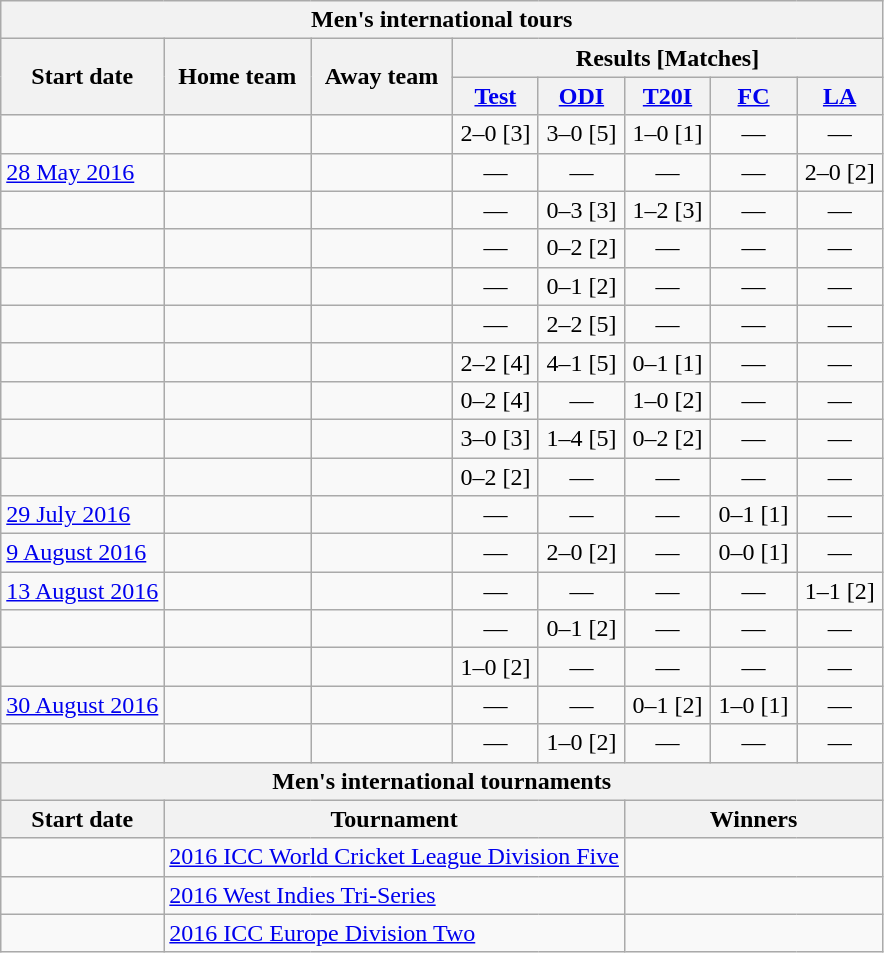<table class="wikitable ubsortable" style="text-align:center; white-space:nowrap">
<tr>
<th colspan=8>Men's international tours</th>
</tr>
<tr>
<th rowspan=2>Start date</th>
<th rowspan=2>Home team</th>
<th rowspan=2>Away team</th>
<th colspan=5>Results [Matches]</th>
</tr>
<tr>
<th width=50><a href='#'>Test</a></th>
<th width=50><a href='#'>ODI</a></th>
<th width=50><a href='#'>T20I</a></th>
<th width=50><a href='#'>FC</a></th>
<th width=50><a href='#'>LA</a></th>
</tr>
<tr>
<td style="text-align:left"><a href='#'></a></td>
<td style="text-align:left"></td>
<td style="text-align:left"></td>
<td>2–0 [3]</td>
<td>3–0 [5]</td>
<td>1–0 [1]</td>
<td>—</td>
<td>—</td>
</tr>
<tr>
<td style="text-align:left"><a href='#'>28 May 2016</a></td>
<td style="text-align:left"></td>
<td style="text-align:left"></td>
<td>—</td>
<td>—</td>
<td>—</td>
<td>—</td>
<td>2–0 [2]</td>
</tr>
<tr>
<td style="text-align:left"><a href='#'></a></td>
<td style="text-align:left"></td>
<td style="text-align:left"></td>
<td>—</td>
<td>0–3 [3]</td>
<td>1–2 [3]</td>
<td>—</td>
<td>—</td>
</tr>
<tr>
<td style="text-align:left"><a href='#'></a></td>
<td style="text-align:left"></td>
<td style="text-align:left"></td>
<td>—</td>
<td>0–2 [2]</td>
<td>—</td>
<td>—</td>
<td>—</td>
</tr>
<tr>
<td style="text-align:left"><a href='#'></a></td>
<td style="text-align:left"></td>
<td style="text-align:left"></td>
<td>—</td>
<td>0–1 [2]</td>
<td>—</td>
<td>—</td>
<td>—</td>
</tr>
<tr>
<td style="text-align:left"><a href='#'></a></td>
<td style="text-align:left"></td>
<td style="text-align:left"></td>
<td>—</td>
<td>2–2 [5]</td>
<td>—</td>
<td>—</td>
<td>—</td>
</tr>
<tr>
<td style="text-align:left"><a href='#'></a></td>
<td style="text-align:left"></td>
<td style="text-align:left"></td>
<td>2–2 [4]</td>
<td>4–1 [5]</td>
<td>0–1 [1]</td>
<td>—</td>
<td>—</td>
</tr>
<tr>
<td style="text-align:left"><a href='#'></a></td>
<td style="text-align:left"></td>
<td style="text-align:left"></td>
<td>0–2 [4]</td>
<td>—</td>
<td>1–0 [2]</td>
<td>—</td>
<td>—</td>
</tr>
<tr>
<td style="text-align:left"><a href='#'></a></td>
<td style="text-align:left"></td>
<td style="text-align:left"></td>
<td>3–0 [3]</td>
<td>1–4 [5]</td>
<td>0–2 [2]</td>
<td>—</td>
<td>—</td>
</tr>
<tr>
<td style="text-align:left"><a href='#'></a></td>
<td style="text-align:left"></td>
<td style="text-align:left"></td>
<td>0–2 [2]</td>
<td>—</td>
<td>—</td>
<td>—</td>
<td>—</td>
</tr>
<tr>
<td style="text-align:left"><a href='#'>29 July 2016</a></td>
<td style="text-align:left"></td>
<td style="text-align:left"></td>
<td>—</td>
<td>—</td>
<td>—</td>
<td>0–1 [1]</td>
<td>—</td>
</tr>
<tr>
<td style="text-align:left"><a href='#'>9 August 2016</a></td>
<td style="text-align:left"></td>
<td style="text-align:left"></td>
<td>—</td>
<td>2–0 [2]</td>
<td>—</td>
<td>0–0 [1]</td>
<td>—</td>
</tr>
<tr>
<td style="text-align:left"><a href='#'>13 August 2016</a></td>
<td style="text-align:left"></td>
<td style="text-align:left"></td>
<td>—</td>
<td>—</td>
<td>—</td>
<td>—</td>
<td>1–1 [2]</td>
</tr>
<tr>
<td style="text-align:left"><a href='#'></a></td>
<td style="text-align:left"></td>
<td style="text-align:left"></td>
<td>—</td>
<td>0–1 [2]</td>
<td>—</td>
<td>—</td>
<td>—</td>
</tr>
<tr>
<td style="text-align:left"><a href='#'></a></td>
<td style="text-align:left"></td>
<td style="text-align:left"></td>
<td>1–0 [2]</td>
<td>—</td>
<td>—</td>
<td>—</td>
<td>—</td>
</tr>
<tr>
<td style="text-align:left"><a href='#'>30 August 2016</a></td>
<td style="text-align:left"></td>
<td style="text-align:left"></td>
<td>—</td>
<td>—</td>
<td>0–1 [2]</td>
<td>1–0 [1]</td>
<td>—</td>
</tr>
<tr>
<td style="text-align:left"><a href='#'></a></td>
<td style="text-align:left"></td>
<td style="text-align:left"></td>
<td>—</td>
<td>1–0 [2]</td>
<td>—</td>
<td>—</td>
<td>—</td>
</tr>
<tr>
<th colspan="8">Men's international tournaments</th>
</tr>
<tr>
<th>Start date</th>
<th colspan=4>Tournament</th>
<th colspan=3>Winners</th>
</tr>
<tr>
<td style="text-align:left"><a href='#'></a></td>
<td style="text-align:left" colspan=4> <a href='#'>2016 ICC World Cricket League Division Five</a></td>
<td style="text-align:left" colspan=3></td>
</tr>
<tr>
<td style="text-align:left"><a href='#'></a></td>
<td style="text-align:left" colspan=4> <a href='#'>2016 West Indies Tri-Series</a></td>
<td style="text-align:left" colspan=3></td>
</tr>
<tr>
<td style="text-align:left"><a href='#'></a></td>
<td style="text-align:left" colspan=4> <a href='#'>2016 ICC Europe Division Two</a></td>
<td style="text-align:left" colspan=3></td>
</tr>
</table>
